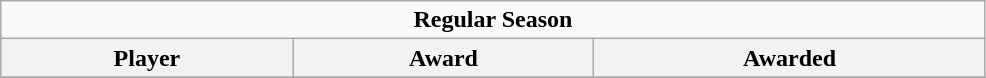<table class="wikitable" width="52%">
<tr>
<td colspan="10" align="center"><strong>Regular Season</strong></td>
</tr>
<tr>
<th>Player</th>
<th>Award</th>
<th>Awarded</th>
</tr>
<tr>
</tr>
</table>
